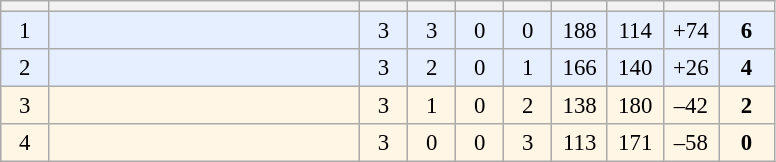<table class="wikitable" style="text-align:center; font-size:95%">
<tr>
<th width="25"></th>
<th width="200"></th>
<th width="25"></th>
<th width="25"></th>
<th width="25"></th>
<th width="25"></th>
<th width="30"></th>
<th width="30"></th>
<th width="30"></th>
<th width="30"></th>
</tr>
<tr style="background:#e6efff">
<td>1</td>
<td style="text-align:left"></td>
<td>3</td>
<td>3</td>
<td>0</td>
<td>0</td>
<td>188</td>
<td>114</td>
<td>+74</td>
<td><strong>6</strong></td>
</tr>
<tr style="background:#e6efff">
<td>2</td>
<td style="text-align:left"></td>
<td>3</td>
<td>2</td>
<td>0</td>
<td>1</td>
<td>166</td>
<td>140</td>
<td>+26</td>
<td><strong>4</strong></td>
</tr>
<tr style="background:#fff6e6">
<td>3</td>
<td style="text-align:left"></td>
<td>3</td>
<td>1</td>
<td>0</td>
<td>2</td>
<td>138</td>
<td>180</td>
<td>–42</td>
<td><strong>2</strong></td>
</tr>
<tr style="background:#fff6e6">
<td>4</td>
<td style="text-align:left"></td>
<td>3</td>
<td>0</td>
<td>0</td>
<td>3</td>
<td>113</td>
<td>171</td>
<td>–58</td>
<td><strong>0</strong></td>
</tr>
</table>
